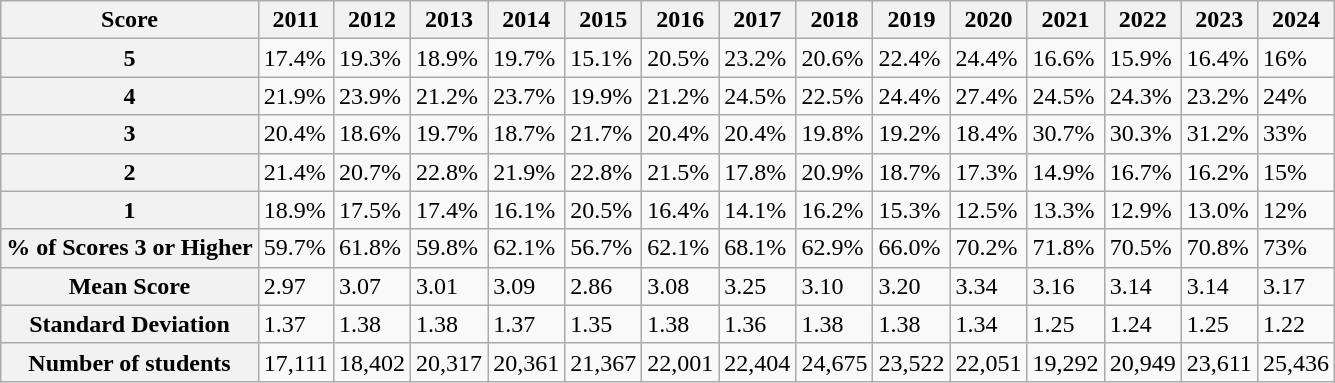<table class="wikitable">
<tr>
<th>Score</th>
<th>2011</th>
<th>2012</th>
<th>2013</th>
<th>2014</th>
<th>2015</th>
<th>2016</th>
<th>2017</th>
<th>2018</th>
<th>2019</th>
<th>2020</th>
<th>2021</th>
<th>2022</th>
<th>2023</th>
<th>2024</th>
</tr>
<tr>
<th>5</th>
<td>17.4%</td>
<td>19.3%</td>
<td>18.9%</td>
<td>19.7%</td>
<td>15.1%</td>
<td>20.5%</td>
<td>23.2%</td>
<td>20.6%</td>
<td>22.4%</td>
<td>24.4%</td>
<td>16.6%</td>
<td>15.9%</td>
<td>16.4%</td>
<td>16%</td>
</tr>
<tr>
<th>4</th>
<td>21.9%</td>
<td>23.9%</td>
<td>21.2%</td>
<td>23.7%</td>
<td>19.9%</td>
<td>21.2%</td>
<td>24.5%</td>
<td>22.5%</td>
<td>24.4%</td>
<td>27.4%</td>
<td>24.5%</td>
<td>24.3%</td>
<td>23.2%</td>
<td>24%</td>
</tr>
<tr>
<th>3</th>
<td>20.4%</td>
<td>18.6%</td>
<td>19.7%</td>
<td>18.7%</td>
<td>21.7%</td>
<td>20.4%</td>
<td>20.4%</td>
<td>19.8%</td>
<td>19.2%</td>
<td>18.4%</td>
<td>30.7%</td>
<td>30.3%</td>
<td>31.2%</td>
<td>33%</td>
</tr>
<tr>
<th>2</th>
<td>21.4%</td>
<td>20.7%</td>
<td>22.8%</td>
<td>21.9%</td>
<td>22.8%</td>
<td>21.5%</td>
<td>17.8%</td>
<td>20.9%</td>
<td>18.7%</td>
<td>17.3%</td>
<td>14.9%</td>
<td>16.7%</td>
<td>16.2%</td>
<td>15%</td>
</tr>
<tr>
<th>1</th>
<td>18.9%</td>
<td>17.5%</td>
<td>17.4%</td>
<td>16.1%</td>
<td>20.5%</td>
<td>16.4%</td>
<td>14.1%</td>
<td>16.2%</td>
<td>15.3%</td>
<td>12.5%</td>
<td>13.3%</td>
<td>12.9%</td>
<td>13.0%</td>
<td>12%</td>
</tr>
<tr>
<th>% of Scores 3 or Higher</th>
<td>59.7%</td>
<td>61.8%</td>
<td>59.8%</td>
<td>62.1%</td>
<td>56.7%</td>
<td>62.1%</td>
<td>68.1%</td>
<td>62.9%</td>
<td>66.0%</td>
<td>70.2%</td>
<td>71.8%</td>
<td>70.5%</td>
<td>70.8%</td>
<td>73%</td>
</tr>
<tr>
<th>Mean Score</th>
<td>2.97</td>
<td>3.07</td>
<td>3.01</td>
<td>3.09</td>
<td>2.86</td>
<td>3.08</td>
<td>3.25</td>
<td>3.10</td>
<td>3.20</td>
<td>3.34</td>
<td>3.16</td>
<td>3.14</td>
<td>3.14</td>
<td>3.17</td>
</tr>
<tr>
<th>Standard Deviation</th>
<td>1.37</td>
<td>1.38</td>
<td>1.38</td>
<td>1.37</td>
<td>1.35</td>
<td>1.38</td>
<td>1.36</td>
<td>1.38</td>
<td>1.38</td>
<td>1.34</td>
<td>1.25</td>
<td>1.24</td>
<td>1.25</td>
<td>1.22</td>
</tr>
<tr>
<th>Number of students</th>
<td>17,111</td>
<td>18,402</td>
<td>20,317</td>
<td>20,361</td>
<td>21,367</td>
<td>22,001</td>
<td>22,404</td>
<td>24,675</td>
<td>23,522</td>
<td>22,051</td>
<td>19,292</td>
<td>20,949</td>
<td>23,611</td>
<td>25,436</td>
</tr>
</table>
